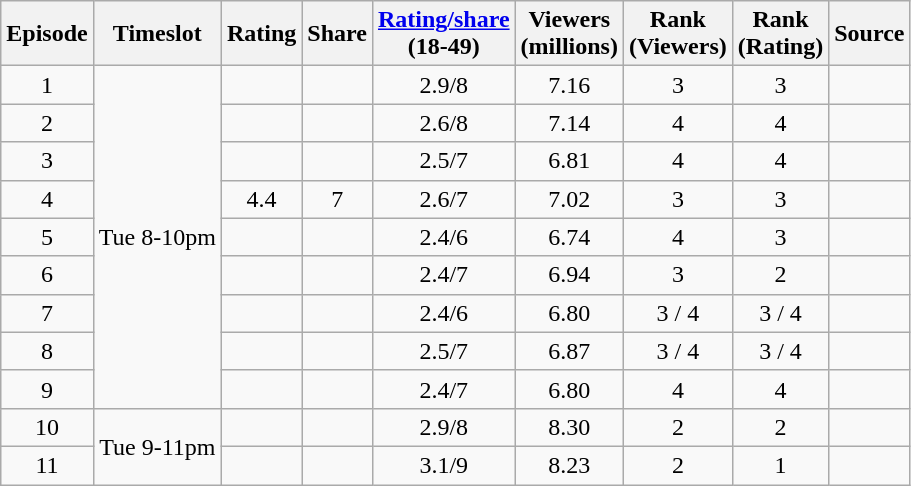<table class="wikitable sortable" style="text-align:center">
<tr>
<th>Episode</th>
<th>Timeslot</th>
<th>Rating</th>
<th>Share</th>
<th><a href='#'>Rating/share</a><br>(18-49)</th>
<th>Viewers<br>(millions)</th>
<th>Rank<br>(Viewers)</th>
<th>Rank<br>(Rating)</th>
<th>Source</th>
</tr>
<tr>
<td>1</td>
<td rowspan=9>Tue 8-10pm</td>
<td></td>
<td></td>
<td>2.9/8</td>
<td>7.16</td>
<td>3</td>
<td>3</td>
<td></td>
</tr>
<tr>
<td>2</td>
<td></td>
<td></td>
<td>2.6/8</td>
<td>7.14</td>
<td>4</td>
<td>4</td>
<td></td>
</tr>
<tr>
<td>3</td>
<td></td>
<td></td>
<td>2.5/7</td>
<td>6.81</td>
<td>4</td>
<td>4</td>
<td></td>
</tr>
<tr>
<td>4</td>
<td>4.4</td>
<td>7</td>
<td>2.6/7</td>
<td>7.02</td>
<td>3</td>
<td>3</td>
<td></td>
</tr>
<tr>
<td>5</td>
<td></td>
<td></td>
<td>2.4/6</td>
<td>6.74</td>
<td>4</td>
<td>3</td>
<td></td>
</tr>
<tr>
<td>6</td>
<td></td>
<td></td>
<td>2.4/7</td>
<td>6.94</td>
<td>3</td>
<td>2</td>
<td></td>
</tr>
<tr>
<td>7</td>
<td></td>
<td></td>
<td>2.4/6</td>
<td>6.80</td>
<td>3 / 4</td>
<td>3 / 4</td>
<td></td>
</tr>
<tr>
<td>8</td>
<td></td>
<td></td>
<td>2.5/7</td>
<td>6.87</td>
<td>3 / 4</td>
<td>3 / 4</td>
<td></td>
</tr>
<tr>
<td>9</td>
<td></td>
<td></td>
<td>2.4/7</td>
<td>6.80</td>
<td>4</td>
<td>4</td>
<td></td>
</tr>
<tr>
<td>10</td>
<td rowspan=2>Tue 9-11pm</td>
<td></td>
<td></td>
<td>2.9/8</td>
<td>8.30</td>
<td>2</td>
<td>2</td>
<td></td>
</tr>
<tr>
<td>11</td>
<td></td>
<td></td>
<td>3.1/9</td>
<td>8.23</td>
<td>2</td>
<td>1</td>
<td></td>
</tr>
</table>
